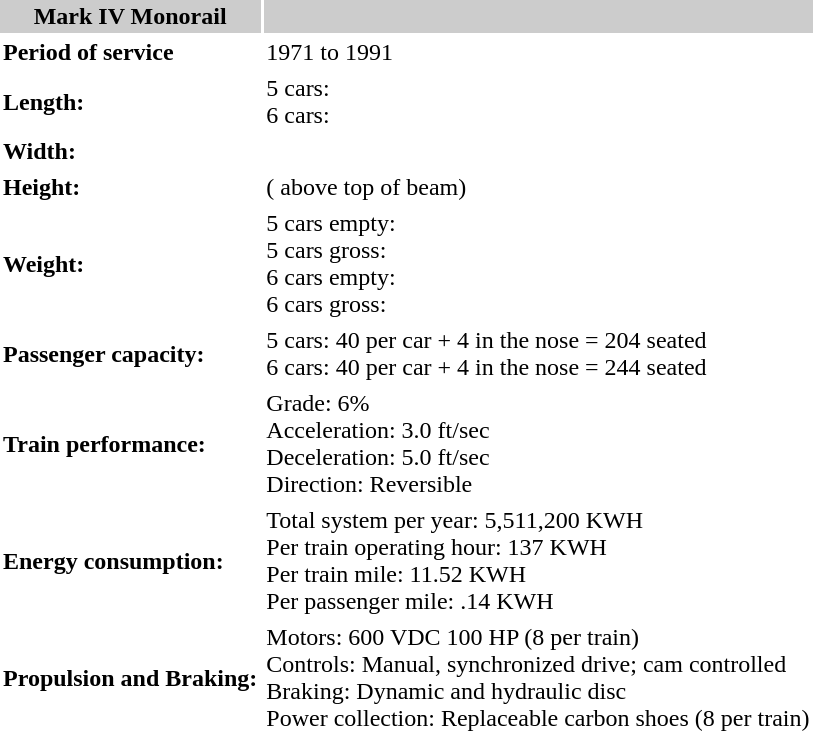<table style="width:double;" cellpadding="2">
<tr style="background:#ccc;">
<th>Mark IV Monorail</th>
<th></th>
</tr>
<tr>
<td><strong>Period of service</strong></td>
<td>1971 to 1991</td>
</tr>
<tr>
<td><strong>Length:</strong></td>
<td>5 cars: <br>6 cars: </td>
</tr>
<tr>
<td><strong>Width:</strong></td>
<td></td>
</tr>
<tr>
<td><strong>Height:</strong></td>
<td> ( above top of beam)</td>
</tr>
<tr>
<td><strong>Weight:</strong></td>
<td>5 cars empty: <br>5 cars gross: <br>6 cars empty: <br>6 cars gross: </td>
</tr>
<tr>
<td><strong>Passenger capacity:</strong></td>
<td>5 cars: 40 per car + 4 in the nose = 204 seated<br>6 cars: 40 per car + 4 in the nose = 244 seated</td>
</tr>
<tr>
<td><strong>Train performance:</strong></td>
<td>Grade: 6%<br>Acceleration: 3.0 ft/sec<br>Deceleration: 5.0 ft/sec<br>Direction: Reversible</td>
</tr>
<tr>
<td><strong>Energy consumption:</strong></td>
<td>Total system per year: 5,511,200 KWH<br>Per train operating hour: 137 KWH<br>Per train mile: 11.52 KWH<br>Per passenger mile: .14 KWH</td>
</tr>
<tr>
<td><strong>Propulsion and Braking:</strong></td>
<td>Motors: 600 VDC 100 HP (8 per train)<br>Controls: Manual, synchronized drive; cam controlled<br>Braking: Dynamic and hydraulic disc<br>Power collection: Replaceable carbon shoes (8 per train)</td>
</tr>
</table>
